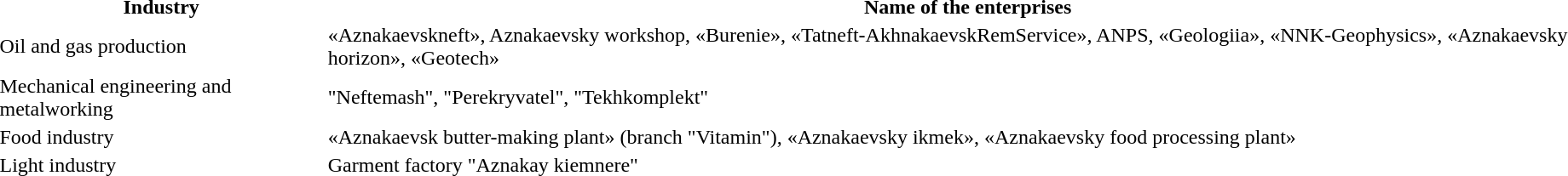<table>
<tr>
<th>Industry</th>
<th>Name of the enterprises</th>
</tr>
<tr>
<td>Oil and gas production</td>
<td>«Aznakaevskneft», Aznakaevsky workshop, «Burenie», «Tatneft-AkhnakaevskRemService», ANPS, «Geologiia», «NNK-Geophysics», «Aznakaevsky horizon», «Geotech»</td>
</tr>
<tr>
<td>Mechanical engineering and metalworking</td>
<td>"Neftemash", "Perekryvatel", "Tekhkomplekt"</td>
</tr>
<tr>
<td>Food industry</td>
<td>«Aznakaevsk butter-making plant» (branch "Vitamin"), «Aznakaevsky ikmek», «Aznakaevsky food processing plant»</td>
</tr>
<tr>
<td>Light industry</td>
<td>Garment factory "Aznakay kiemnere"</td>
</tr>
</table>
